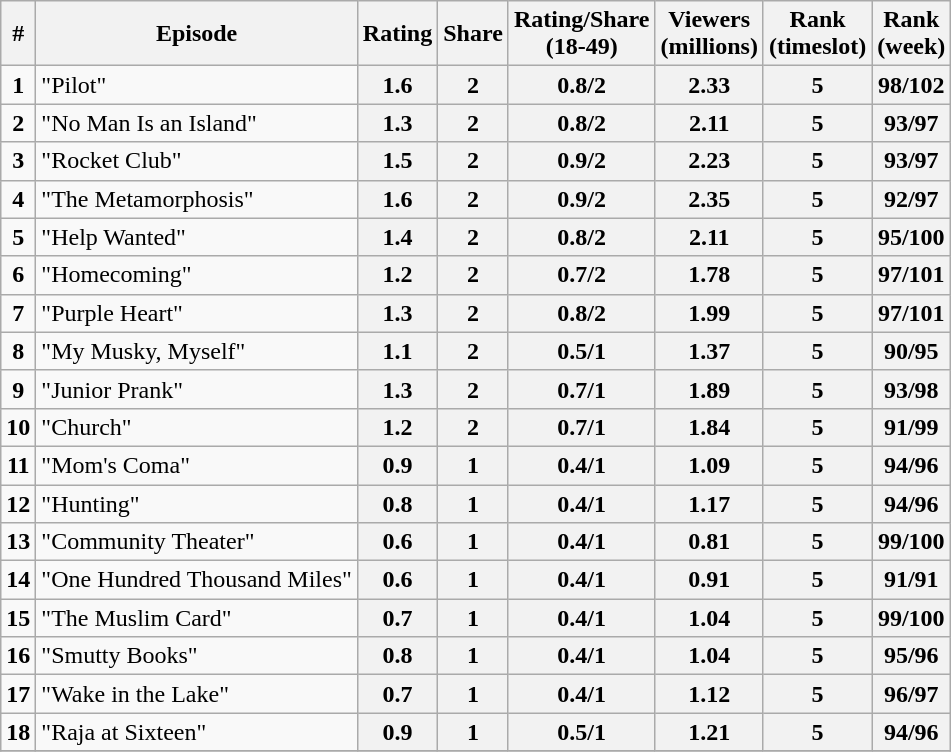<table class="wikitable sortable">
<tr>
<th>#</th>
<th>Episode</th>
<th>Rating</th>
<th>Share</th>
<th>Rating/Share<br>(18-49)</th>
<th>Viewers<br>(millions)</th>
<th>Rank<br>(timeslot)</th>
<th>Rank<br>(week)</th>
</tr>
<tr>
<td style="text-align:center"><strong>1</strong></td>
<td>"Pilot"</td>
<th style="text-align:center">1.6</th>
<th style="text-align:center">2</th>
<th style="text-align:center">0.8/2</th>
<th style="text-align:center">2.33</th>
<th style="text-align:center">5</th>
<th style="text-align:center">98/102</th>
</tr>
<tr>
<td style="text-align:center"><strong>2</strong></td>
<td>"No Man Is an Island"</td>
<th style="text-align:center">1.3</th>
<th style="text-align:center">2</th>
<th style="text-align:center">0.8/2</th>
<th style="text-align:center">2.11</th>
<th style="text-align:center">5</th>
<th style="text-align:center">93/97</th>
</tr>
<tr>
<td style="text-align:center"><strong>3</strong></td>
<td>"Rocket Club"</td>
<th style="text-align:center">1.5</th>
<th style="text-align:center">2</th>
<th style="text-align:center">0.9/2</th>
<th style="text-align:center">2.23</th>
<th style="text-align:center">5</th>
<th style="text-align:center">93/97</th>
</tr>
<tr>
<td style="text-align:center"><strong>4</strong></td>
<td>"The Metamorphosis"</td>
<th style="text-align:center">1.6</th>
<th style="text-align:center">2</th>
<th style="text-align:center">0.9/2</th>
<th style="text-align:center">2.35</th>
<th style="text-align:center">5</th>
<th style="text-align:center">92/97</th>
</tr>
<tr>
<td style="text-align:center"><strong>5</strong></td>
<td>"Help Wanted"</td>
<th style="text-align:center">1.4</th>
<th style="text-align:center">2</th>
<th style="text-align:center">0.8/2</th>
<th style="text-align:center">2.11</th>
<th style="text-align:center">5</th>
<th style="text-align:center">95/100</th>
</tr>
<tr>
<td style="text-align:center"><strong>6</strong></td>
<td>"Homecoming"</td>
<th style="text-align:center">1.2</th>
<th style="text-align:center">2</th>
<th style="text-align:center">0.7/2</th>
<th style="text-align:center">1.78</th>
<th style="text-align:center">5</th>
<th style="text-align:center">97/101</th>
</tr>
<tr>
<td style="text-align:center"><strong>7</strong></td>
<td>"Purple Heart"</td>
<th style="text-align:center">1.3</th>
<th style="text-align:center">2</th>
<th style="text-align:center">0.8/2</th>
<th style="text-align:center">1.99</th>
<th style="text-align:center">5</th>
<th style="text-align:center">97/101</th>
</tr>
<tr>
<td style="text-align:center"><strong>8</strong></td>
<td>"My Musky, Myself"</td>
<th style="text-align:center">1.1</th>
<th style="text-align:center">2</th>
<th style="text-align:center">0.5/1</th>
<th style="text-align:center">1.37</th>
<th style="text-align:center">5</th>
<th style="text-align:center">90/95</th>
</tr>
<tr>
<td style="text-align:center"><strong>9</strong></td>
<td>"Junior Prank"</td>
<th style="text-align:center">1.3</th>
<th style="text-align:center">2</th>
<th style="text-align:center">0.7/1</th>
<th style="text-align:center">1.89</th>
<th style="text-align:center">5</th>
<th style="text-align:center">93/98</th>
</tr>
<tr>
<td style="text-align:center"><strong>10</strong></td>
<td>"Church"</td>
<th style="text-align:center">1.2</th>
<th style="text-align:center">2</th>
<th style="text-align:center">0.7/1</th>
<th style="text-align:center">1.84</th>
<th style="text-align:center">5</th>
<th style="text-align:center">91/99</th>
</tr>
<tr>
<td style="text-align:center"><strong>11</strong></td>
<td>"Mom's Coma"</td>
<th style="text-align:center">0.9</th>
<th style="text-align:center">1</th>
<th style="text-align:center">0.4/1</th>
<th style="text-align:center">1.09</th>
<th style="text-align:center">5</th>
<th style="text-align:center">94/96</th>
</tr>
<tr>
<td style="text-align:center"><strong>12</strong></td>
<td>"Hunting"</td>
<th style="text-align:center">0.8</th>
<th style="text-align:center">1</th>
<th style="text-align:center">0.4/1</th>
<th style="text-align:center">1.17</th>
<th style="text-align:center">5</th>
<th style="text-align:center">94/96</th>
</tr>
<tr>
<td style="text-align:center"><strong>13</strong></td>
<td>"Community Theater"</td>
<th style="text-align:center">0.6</th>
<th style="text-align:center">1</th>
<th style="text-align:center">0.4/1</th>
<th style="text-align:center">0.81</th>
<th style="text-align:center">5</th>
<th style="text-align:center">99/100</th>
</tr>
<tr>
<td style="text-align:center"><strong>14</strong></td>
<td>"One Hundred Thousand Miles"</td>
<th style="text-align:center">0.6</th>
<th style="text-align:center">1</th>
<th style="text-align:center">0.4/1</th>
<th style="text-align:center">0.91</th>
<th style="text-align:center">5</th>
<th style="text-align:center">91/91</th>
</tr>
<tr>
<td style="text-align:center"><strong>15</strong></td>
<td>"The Muslim Card"</td>
<th style="text-align:center">0.7</th>
<th style="text-align:center">1</th>
<th style="text-align:center">0.4/1</th>
<th style="text-align:center">1.04</th>
<th style="text-align:center">5</th>
<th style="text-align:center">99/100</th>
</tr>
<tr>
<td style="text-align:center"><strong>16</strong></td>
<td>"Smutty Books"</td>
<th style="text-align:center">0.8</th>
<th style="text-align:center">1</th>
<th style="text-align:center">0.4/1</th>
<th style="text-align:center">1.04</th>
<th style="text-align:center">5</th>
<th style="text-align:center">95/96</th>
</tr>
<tr>
<td style="text-align:center"><strong>17</strong></td>
<td>"Wake in the Lake"</td>
<th style="text-align:center">0.7</th>
<th style="text-align:center">1</th>
<th style="text-align:center">0.4/1</th>
<th style="text-align:center">1.12</th>
<th style="text-align:center">5</th>
<th style="text-align:center">96/97</th>
</tr>
<tr>
<td style="text-align:center"><strong>18</strong></td>
<td>"Raja at Sixteen"</td>
<th style="text-align:center">0.9</th>
<th style="text-align:center">1</th>
<th style="text-align:center">0.5/1</th>
<th style="text-align:center">1.21</th>
<th style="text-align:center">5</th>
<th style="text-align:center">94/96</th>
</tr>
<tr>
</tr>
</table>
